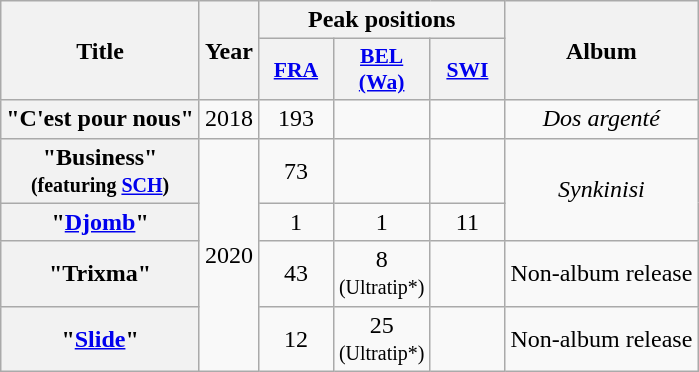<table class="wikitable plainrowheaders" style="text-align:center">
<tr>
<th scope="col" rowspan="2">Title</th>
<th scope="col" rowspan="2">Year</th>
<th scope="col" colspan="3">Peak positions</th>
<th scope="col" rowspan="2">Album</th>
</tr>
<tr>
<th scope="col" style="width:3em;font-size:90%;"><a href='#'>FRA</a><br></th>
<th scope="col" style="width:3em;font-size:90%;"><a href='#'>BEL <br>(Wa)</a><br></th>
<th scope="col" style="width:3em;font-size:90%;"><a href='#'>SWI</a><br></th>
</tr>
<tr>
<th scope="row">"C'est pour nous"</th>
<td>2018</td>
<td>193</td>
<td></td>
<td></td>
<td><em>Dos argenté</em></td>
</tr>
<tr>
<th scope="row">"Business"<br><small>(featuring <a href='#'>SCH</a>)</small></th>
<td rowspan=4>2020</td>
<td>73</td>
<td></td>
<td></td>
<td rowspan=2><em>Synkinisi</em></td>
</tr>
<tr>
<th scope="row">"<a href='#'>Djomb</a>"</th>
<td>1<br></td>
<td>1</td>
<td>11</td>
</tr>
<tr>
<th scope="row">"Trixma"</th>
<td>43</td>
<td>8<br><small>(Ultratip*)</small></td>
<td></td>
<td>Non-album release</td>
</tr>
<tr>
<th scope="row">"<a href='#'>Slide</a>"</th>
<td>12</td>
<td>25<br><small>(Ultratip*)</small></td>
<td></td>
<td>Non-album release</td>
</tr>
</table>
